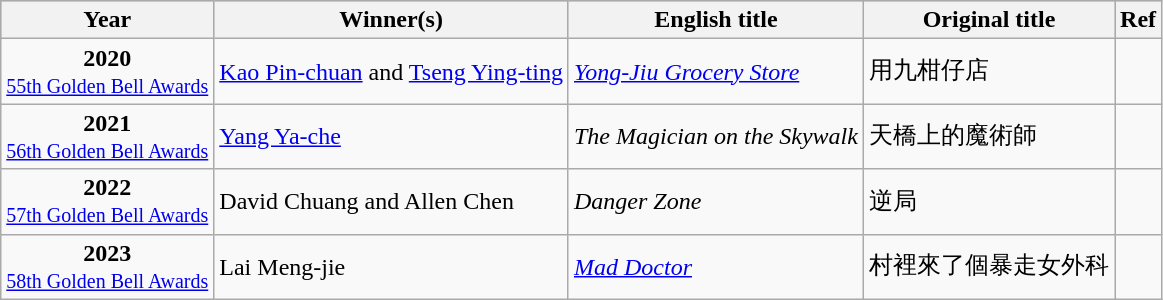<table class="wikitable sortable">
<tr style="background:#bebebe;">
<th>Year</th>
<th>Winner(s)</th>
<th>English title</th>
<th>Original title</th>
<th>Ref</th>
</tr>
<tr>
<td style="text-align:center"><strong>2020</strong> <br> <small><a href='#'>55th Golden Bell Awards</a></small></td>
<td><a href='#'>Kao Pin-chuan</a> and <a href='#'>Tseng Ying-ting</a></td>
<td><em><a href='#'>Yong-Jiu Grocery Store</a></em></td>
<td>用九柑仔店</td>
<td></td>
</tr>
<tr>
<td style="text-align:center"><strong>2021</strong> <br> <small><a href='#'>56th Golden Bell Awards</a></small></td>
<td><a href='#'>Yang Ya-che</a></td>
<td><em>The Magician on the Skywalk</em></td>
<td>天橋上的魔術師</td>
<td></td>
</tr>
<tr>
<td style="text-align:center"><strong>2022</strong> <br> <small><a href='#'>57th Golden Bell Awards</a></small></td>
<td>David Chuang and Allen Chen</td>
<td><em>Danger Zone</em></td>
<td>逆局</td>
<td></td>
</tr>
<tr>
<td style="text-align:center"><strong>2023</strong> <br> <small><a href='#'>58th Golden Bell Awards</a></small></td>
<td>Lai Meng-jie</td>
<td><em><a href='#'>Mad Doctor</a></em></td>
<td>村裡來了個暴走女外科</td>
<td></td>
</tr>
</table>
